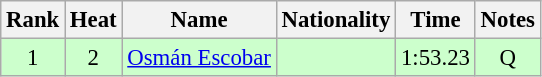<table class="wikitable sortable" style="text-align:center; font-size:95%">
<tr>
<th>Rank</th>
<th>Heat</th>
<th>Name</th>
<th>Nationality</th>
<th>Time</th>
<th>Notes</th>
</tr>
<tr bgcolor=ccffcc>
<td>1</td>
<td>2</td>
<td align=left><a href='#'>Osmán Escobar</a></td>
<td align=left></td>
<td>1:53.23</td>
<td>Q</td>
</tr>
</table>
